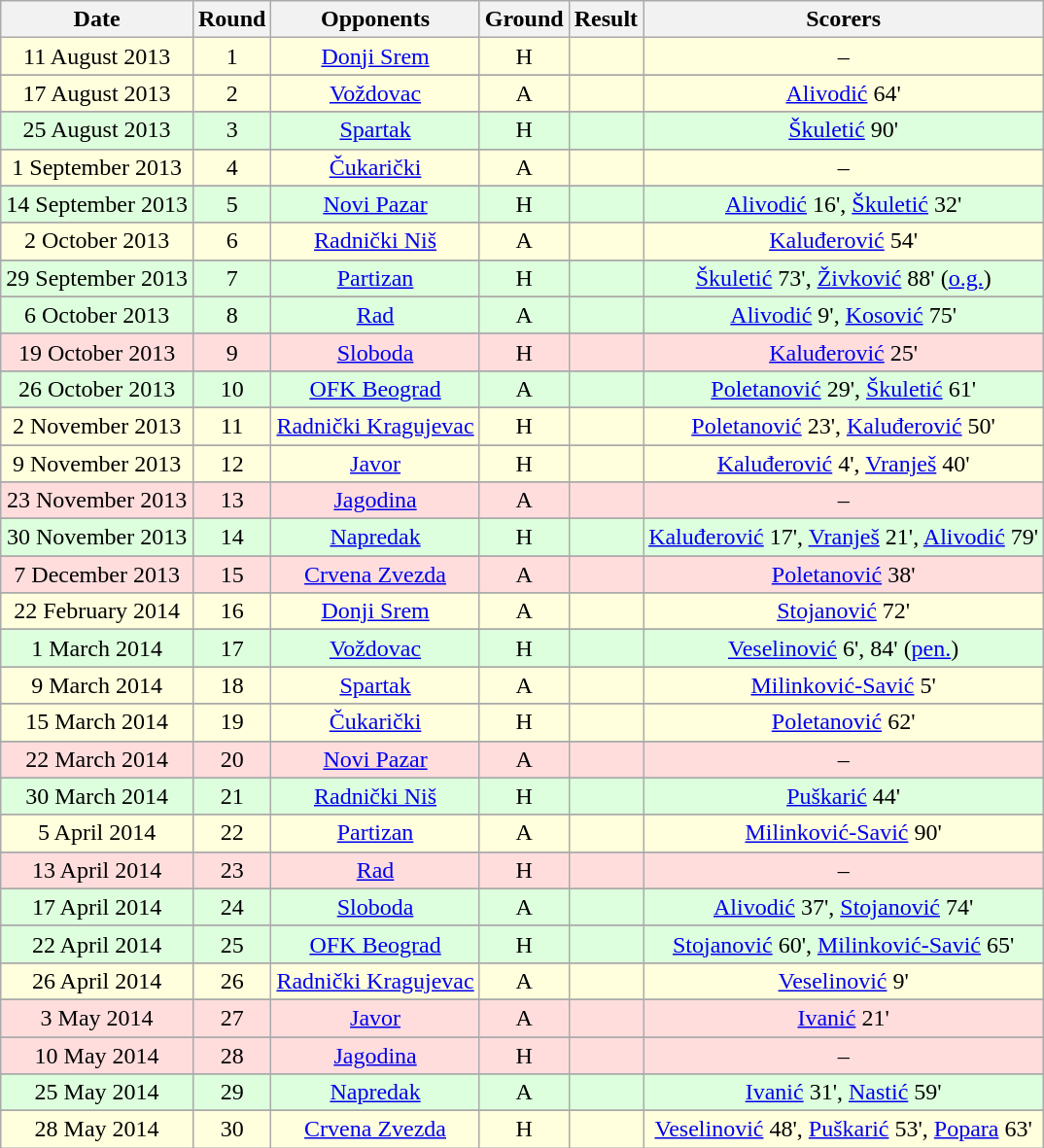<table class="wikitable" style="text-align:center">
<tr>
<th>Date</th>
<th>Round</th>
<th>Opponents</th>
<th>Ground</th>
<th>Result</th>
<th>Scorers</th>
</tr>
<tr bgcolor="#ffffdd">
<td>11 August 2013</td>
<td>1</td>
<td><a href='#'>Donji Srem</a></td>
<td>H</td>
<td></td>
<td>–</td>
</tr>
<tr>
</tr>
<tr bgcolor="#ffffdd">
<td>17 August 2013</td>
<td>2</td>
<td><a href='#'>Voždovac</a></td>
<td>A</td>
<td></td>
<td><a href='#'>Alivodić</a> 64'</td>
</tr>
<tr>
</tr>
<tr bgcolor="#ddffdd">
<td>25 August 2013</td>
<td>3</td>
<td><a href='#'>Spartak</a></td>
<td>H</td>
<td></td>
<td><a href='#'>Škuletić</a> 90'</td>
</tr>
<tr>
</tr>
<tr bgcolor="#ffffdd">
<td>1 September 2013</td>
<td>4</td>
<td><a href='#'>Čukarički</a></td>
<td>A</td>
<td></td>
<td>–</td>
</tr>
<tr>
</tr>
<tr bgcolor="#ddffdd">
<td>14 September 2013</td>
<td>5</td>
<td><a href='#'>Novi Pazar</a></td>
<td>H</td>
<td></td>
<td><a href='#'>Alivodić</a> 16', <a href='#'>Škuletić</a> 32'</td>
</tr>
<tr>
</tr>
<tr bgcolor="#ffffdd">
<td>2 October 2013</td>
<td>6</td>
<td><a href='#'>Radnički Niš</a></td>
<td>A</td>
<td></td>
<td><a href='#'>Kaluđerović</a> 54'</td>
</tr>
<tr>
</tr>
<tr bgcolor="#ddffdd">
<td>29 September 2013</td>
<td>7</td>
<td><a href='#'>Partizan</a></td>
<td>H</td>
<td></td>
<td><a href='#'>Škuletić</a> 73', <a href='#'>Živković</a> 88' (<a href='#'>o.g.</a>)</td>
</tr>
<tr>
</tr>
<tr bgcolor="#ddffdd">
<td>6 October 2013</td>
<td>8</td>
<td><a href='#'>Rad</a></td>
<td>A</td>
<td></td>
<td><a href='#'>Alivodić</a> 9', <a href='#'>Kosović</a> 75'</td>
</tr>
<tr>
</tr>
<tr bgcolor="#ffdddd">
<td>19 October 2013</td>
<td>9</td>
<td><a href='#'>Sloboda</a></td>
<td>H</td>
<td></td>
<td><a href='#'>Kaluđerović</a> 25'</td>
</tr>
<tr>
</tr>
<tr bgcolor="#ddffdd">
<td>26 October 2013</td>
<td>10</td>
<td><a href='#'>OFK Beograd</a></td>
<td>A</td>
<td></td>
<td><a href='#'>Poletanović</a> 29', <a href='#'>Škuletić</a> 61'</td>
</tr>
<tr>
</tr>
<tr bgcolor="#ffffdd">
<td>2 November 2013</td>
<td>11</td>
<td><a href='#'>Radnički Kragujevac</a></td>
<td>H</td>
<td></td>
<td><a href='#'>Poletanović</a> 23', <a href='#'>Kaluđerović</a> 50'</td>
</tr>
<tr>
</tr>
<tr bgcolor="#ffffdd">
<td>9 November 2013</td>
<td>12</td>
<td><a href='#'>Javor</a></td>
<td>H</td>
<td></td>
<td><a href='#'>Kaluđerović</a> 4', <a href='#'>Vranješ</a> 40'</td>
</tr>
<tr>
</tr>
<tr bgcolor="#ffdddd">
<td>23 November 2013</td>
<td>13</td>
<td><a href='#'>Jagodina</a></td>
<td>A</td>
<td></td>
<td>–</td>
</tr>
<tr>
</tr>
<tr bgcolor="#ddffdd">
<td>30 November 2013</td>
<td>14</td>
<td><a href='#'>Napredak</a></td>
<td>H</td>
<td></td>
<td><a href='#'>Kaluđerović</a> 17', <a href='#'>Vranješ</a> 21', <a href='#'>Alivodić</a> 79'</td>
</tr>
<tr>
</tr>
<tr bgcolor="#ffdddd">
<td>7 December 2013</td>
<td>15</td>
<td><a href='#'>Crvena Zvezda</a></td>
<td>A</td>
<td></td>
<td><a href='#'>Poletanović</a> 38'</td>
</tr>
<tr>
</tr>
<tr bgcolor="#ffffdd">
<td>22 February 2014</td>
<td>16</td>
<td><a href='#'>Donji Srem</a></td>
<td>A</td>
<td></td>
<td><a href='#'>Stojanović</a> 72'</td>
</tr>
<tr>
</tr>
<tr bgcolor="#ddffdd">
<td>1 March 2014</td>
<td>17</td>
<td><a href='#'>Voždovac</a></td>
<td>H</td>
<td></td>
<td><a href='#'>Veselinović</a> 6', 84' (<a href='#'>pen.</a>)</td>
</tr>
<tr>
</tr>
<tr bgcolor="#ffffdd">
<td>9 March 2014</td>
<td>18</td>
<td><a href='#'>Spartak</a></td>
<td>A</td>
<td></td>
<td><a href='#'>Milinković-Savić</a> 5'</td>
</tr>
<tr>
</tr>
<tr bgcolor="#ffffdd">
<td>15 March 2014</td>
<td>19</td>
<td><a href='#'>Čukarički</a></td>
<td>H</td>
<td></td>
<td><a href='#'>Poletanović</a> 62'</td>
</tr>
<tr>
</tr>
<tr bgcolor="#ffdddd">
<td>22 March 2014</td>
<td>20</td>
<td><a href='#'>Novi Pazar</a></td>
<td>A</td>
<td></td>
<td>–</td>
</tr>
<tr>
</tr>
<tr bgcolor="#ddffdd">
<td>30 March 2014</td>
<td>21</td>
<td><a href='#'>Radnički Niš</a></td>
<td>H</td>
<td></td>
<td><a href='#'>Puškarić</a> 44'</td>
</tr>
<tr>
</tr>
<tr bgcolor="#ffffdd">
<td>5 April 2014</td>
<td>22</td>
<td><a href='#'>Partizan</a></td>
<td>A</td>
<td></td>
<td><a href='#'>Milinković-Savić</a> 90'</td>
</tr>
<tr>
</tr>
<tr bgcolor="#ffdddd">
<td>13 April 2014</td>
<td>23</td>
<td><a href='#'>Rad</a></td>
<td>H</td>
<td></td>
<td>–</td>
</tr>
<tr>
</tr>
<tr bgcolor="#ddffdd">
<td>17 April 2014</td>
<td>24</td>
<td><a href='#'>Sloboda</a></td>
<td>A</td>
<td></td>
<td><a href='#'>Alivodić</a> 37', <a href='#'>Stojanović</a> 74'</td>
</tr>
<tr>
</tr>
<tr bgcolor="#ddffdd">
<td>22 April 2014</td>
<td>25</td>
<td><a href='#'>OFK Beograd</a></td>
<td>H</td>
<td></td>
<td><a href='#'>Stojanović</a> 60', <a href='#'>Milinković-Savić</a> 65'</td>
</tr>
<tr>
</tr>
<tr bgcolor="#ffffdd">
<td>26 April 2014</td>
<td>26</td>
<td><a href='#'>Radnički Kragujevac</a></td>
<td>A</td>
<td></td>
<td><a href='#'>Veselinović</a> 9'</td>
</tr>
<tr>
</tr>
<tr bgcolor="#ffdddd">
<td>3 May 2014</td>
<td>27</td>
<td><a href='#'>Javor</a></td>
<td>A</td>
<td></td>
<td><a href='#'>Ivanić</a> 21'</td>
</tr>
<tr>
</tr>
<tr bgcolor="#ffdddd">
<td>10 May 2014</td>
<td>28</td>
<td><a href='#'>Jagodina</a></td>
<td>H</td>
<td></td>
<td>–</td>
</tr>
<tr>
</tr>
<tr bgcolor="#ddffdd">
<td>25 May 2014</td>
<td>29</td>
<td><a href='#'>Napredak</a></td>
<td>A</td>
<td></td>
<td><a href='#'>Ivanić</a> 31', <a href='#'>Nastić</a> 59'</td>
</tr>
<tr>
</tr>
<tr bgcolor="#ffffdd">
<td>28 May 2014</td>
<td>30</td>
<td><a href='#'>Crvena Zvezda</a></td>
<td>H</td>
<td></td>
<td><a href='#'>Veselinović</a> 48', <a href='#'>Puškarić</a> 53', <a href='#'>Popara</a> 63'</td>
</tr>
</table>
